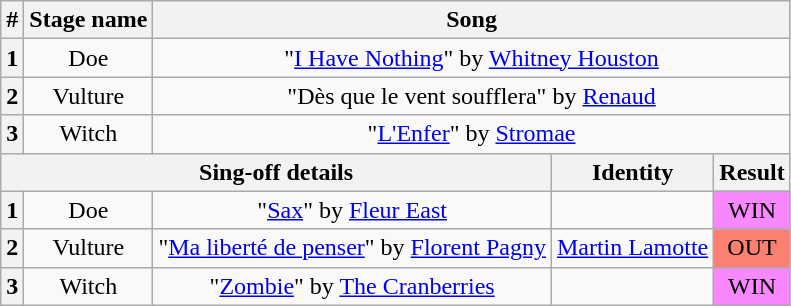<table class="wikitable plainrowheaders" style="text-align: center;">
<tr>
<th>#</th>
<th>Stage name</th>
<th colspan="3">Song</th>
</tr>
<tr>
<th>1</th>
<td>Doe</td>
<td colspan="3">"<a href='#'>I Have Nothing</a>" by <a href='#'>Whitney Houston</a></td>
</tr>
<tr>
<th>2</th>
<td>Vulture</td>
<td colspan="3">"Dès que le vent soufflera" by <a href='#'>Renaud</a></td>
</tr>
<tr>
<th>3</th>
<td>Witch</td>
<td colspan="3">"<a href='#'>L'Enfer</a>"  by <a href='#'>Stromae</a></td>
</tr>
<tr>
<th colspan="3">Sing-off details</th>
<th>Identity</th>
<th>Result</th>
</tr>
<tr>
<th>1</th>
<td>Doe</td>
<td>"<a href='#'>Sax</a>" by <a href='#'>Fleur East</a></td>
<td></td>
<td bgcolor="#F888FD">WIN</td>
</tr>
<tr>
<th>2</th>
<td>Vulture</td>
<td>"<a href='#'>Ma liberté de penser</a>" by <a href='#'>Florent Pagny</a></td>
<td><a href='#'>Martin Lamotte</a></td>
<td bgcolor=salmon>OUT</td>
</tr>
<tr>
<th>3</th>
<td>Witch</td>
<td>"<a href='#'>Zombie</a>" by <a href='#'>The Cranberries</a></td>
<td></td>
<td bgcolor="#F888FD">WIN</td>
</tr>
</table>
